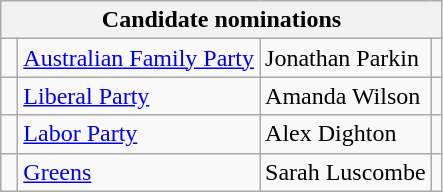<table class="wikitable">
<tr>
<th colspan=4>Candidate nominations</th>
</tr>
<tr>
<td> </td>
<td><a href='#'>Australian Family Party</a></td>
<td>Jonathan Parkin</td>
<td></td>
</tr>
<tr>
<td> </td>
<td><a href='#'>Liberal Party</a></td>
<td>Amanda Wilson</td>
<td></td>
</tr>
<tr>
<td> </td>
<td><a href='#'>Labor Party</a></td>
<td>Alex Dighton</td>
<td></td>
</tr>
<tr>
<td> </td>
<td><a href='#'>Greens</a></td>
<td>Sarah Luscombe</td>
<td></td>
</tr>
</table>
